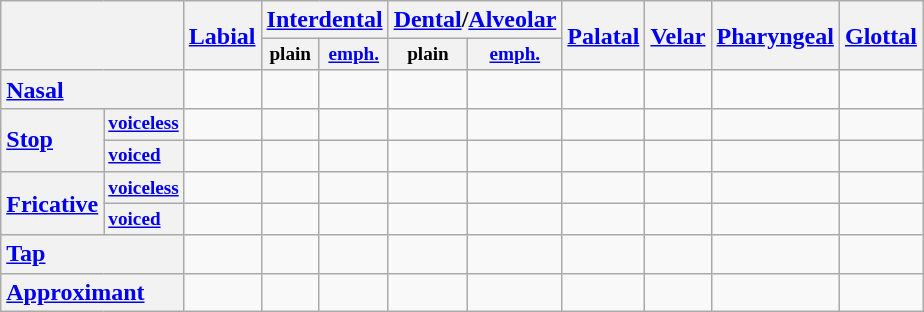<table class="wikitable" style="text-align:center">
<tr>
<th colspan="2" rowspan="2"></th>
<th rowspan="2"><a href='#'>Labial</a></th>
<th colspan="2"><a href='#'>Interdental</a></th>
<th colspan="2"><a href='#'>Dental</a>/<a href='#'>Alveolar</a></th>
<th rowspan="2"><a href='#'>Palatal</a></th>
<th rowspan="2"><a href='#'>Velar</a></th>
<th rowspan="2"><a href='#'>Pharyngeal</a></th>
<th rowspan="2"><a href='#'>Glottal</a></th>
</tr>
<tr style="font-size: 80%;">
<th>plain</th>
<th><a href='#'>emph.</a></th>
<th>plain</th>
<th><a href='#'>emph.</a></th>
</tr>
<tr>
<th colspan="2" style="text-align: left;"><a href='#'>Nasal</a></th>
<td></td>
<td></td>
<td></td>
<td></td>
<td></td>
<td></td>
<td></td>
<td></td>
<td></td>
</tr>
<tr>
<th rowspan="2" style="text-align: left;"><a href='#'>Stop</a></th>
<th style="text-align: left; font-size: 80%;"><a href='#'>voiceless</a></th>
<td></td>
<td></td>
<td></td>
<td></td>
<td></td>
<td></td>
<td></td>
<td></td>
<td></td>
</tr>
<tr>
<th style="text-align: left; font-size: 80%;"><a href='#'>voiced</a></th>
<td></td>
<td></td>
<td></td>
<td></td>
<td></td>
<td></td>
<td></td>
<td></td>
<td></td>
</tr>
<tr>
<th rowspan="2" style="text-align: left;"><a href='#'>Fricative</a></th>
<th style="text-align: left; font-size: 80%;"><a href='#'>voiceless</a></th>
<td></td>
<td></td>
<td></td>
<td></td>
<td></td>
<td></td>
<td></td>
<td></td>
<td></td>
</tr>
<tr>
<th style="text-align: left; font-size: 80%;"><a href='#'>voiced</a></th>
<td></td>
<td></td>
<td></td>
<td></td>
<td></td>
<td></td>
<td></td>
<td></td>
<td></td>
</tr>
<tr>
<th colspan="2" style="text-align: left;"><a href='#'>Tap</a></th>
<td></td>
<td></td>
<td></td>
<td></td>
<td></td>
<td></td>
<td></td>
<td></td>
<td></td>
</tr>
<tr>
<th colspan="2" style="text-align: left;"><a href='#'>Approximant</a></th>
<td></td>
<td></td>
<td></td>
<td></td>
<td></td>
<td></td>
<td></td>
<td></td>
<td></td>
</tr>
</table>
